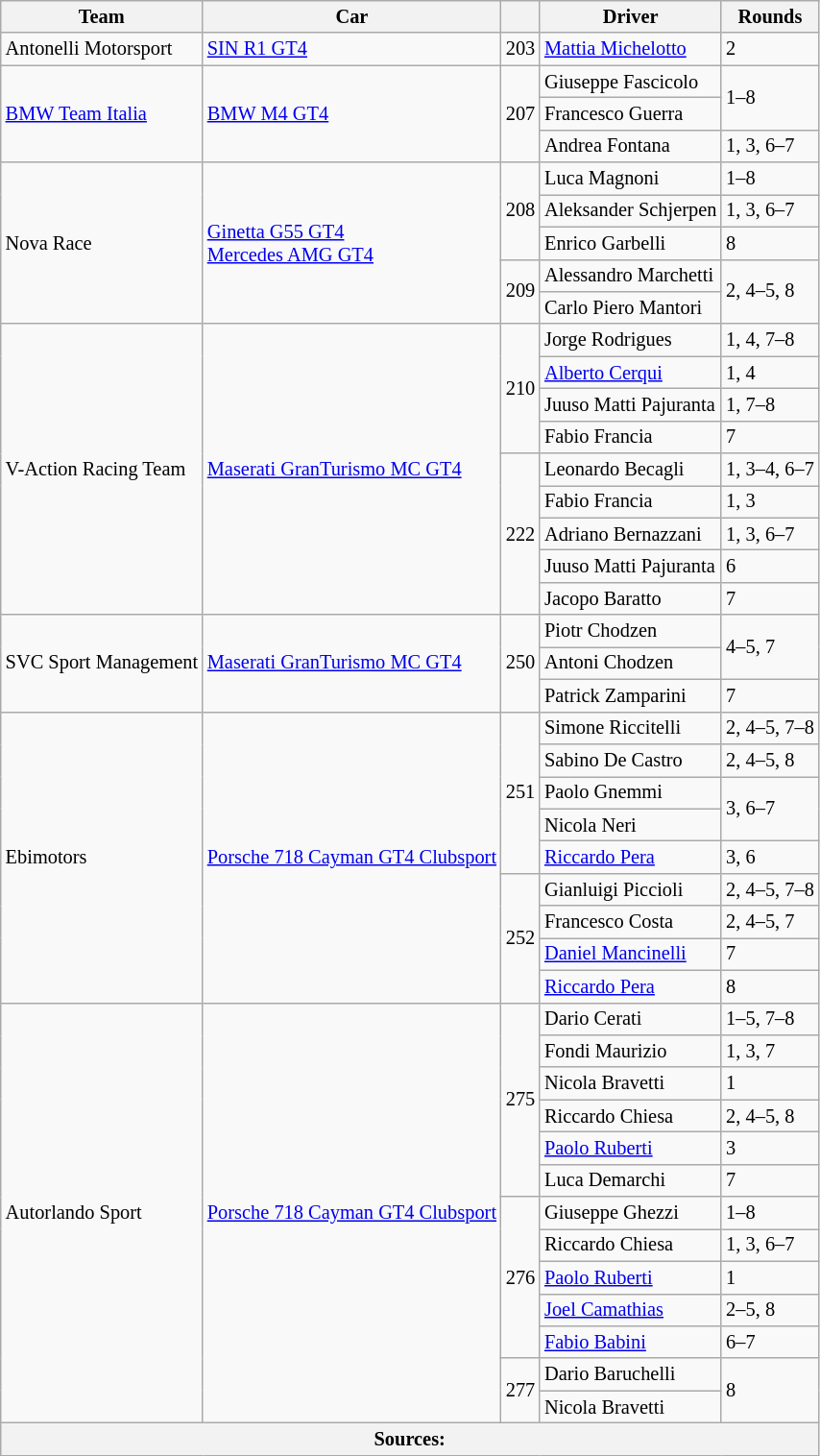<table class="wikitable" style="font-size: 85%;">
<tr>
<th>Team</th>
<th>Car</th>
<th></th>
<th>Driver</th>
<th>Rounds</th>
</tr>
<tr>
<td> Antonelli Motorsport</td>
<td><a href='#'>SIN R1 GT4</a></td>
<td align=center>203</td>
<td> <a href='#'>Mattia Michelotto</a></td>
<td>2</td>
</tr>
<tr>
<td rowspan=3> <a href='#'>BMW Team Italia</a></td>
<td rowspan=3><a href='#'>BMW M4 GT4</a></td>
<td rowspan=3 align=center>207</td>
<td> Giuseppe Fascicolo</td>
<td rowspan=2>1–8</td>
</tr>
<tr>
<td> Francesco Guerra</td>
</tr>
<tr>
<td> Andrea Fontana</td>
<td>1, 3, 6–7</td>
</tr>
<tr>
<td rowspan=5> Nova Race</td>
<td rowspan=5><a href='#'>Ginetta G55 GT4</a><small></small><br><a href='#'>Mercedes AMG GT4</a><small></small></td>
<td rowspan=3 align=center>208</td>
<td> Luca Magnoni</td>
<td>1–8</td>
</tr>
<tr>
<td> Aleksander Schjerpen</td>
<td>1, 3, 6–7</td>
</tr>
<tr>
<td> Enrico Garbelli</td>
<td>8</td>
</tr>
<tr>
<td rowspan=2 align=center>209</td>
<td> Alessandro Marchetti</td>
<td rowspan=2>2, 4–5, 8</td>
</tr>
<tr>
<td> Carlo Piero Mantori</td>
</tr>
<tr>
<td rowspan=9> V-Action Racing Team</td>
<td rowspan=9><a href='#'>Maserati GranTurismo MC GT4</a></td>
<td rowspan=4 align=center>210</td>
<td> Jorge Rodrigues</td>
<td>1, 4, 7–8</td>
</tr>
<tr>
<td> <a href='#'>Alberto Cerqui</a></td>
<td>1, 4</td>
</tr>
<tr>
<td> Juuso Matti Pajuranta</td>
<td>1, 7–8</td>
</tr>
<tr>
<td> Fabio Francia</td>
<td>7</td>
</tr>
<tr>
<td rowspan=5 align=center>222</td>
<td> Leonardo Becagli</td>
<td>1, 3–4, 6–7</td>
</tr>
<tr>
<td> Fabio Francia</td>
<td>1, 3</td>
</tr>
<tr>
<td> Adriano Bernazzani</td>
<td>1, 3, 6–7</td>
</tr>
<tr>
<td> Juuso Matti Pajuranta</td>
<td>6</td>
</tr>
<tr>
<td> Jacopo Baratto</td>
<td>7</td>
</tr>
<tr>
<td rowspan=3> SVC Sport Management</td>
<td rowspan=3><a href='#'>Maserati GranTurismo MC GT4</a></td>
<td rowspan=3 align=center>250</td>
<td> Piotr Chodzen</td>
<td rowspan=2>4–5, 7</td>
</tr>
<tr>
<td> Antoni Chodzen</td>
</tr>
<tr>
<td> Patrick Zamparini</td>
<td>7</td>
</tr>
<tr>
<td rowspan=9> Ebimotors</td>
<td rowspan=9><a href='#'>Porsche 718 Cayman GT4 Clubsport</a></td>
<td rowspan=5 align=center>251</td>
<td> Simone Riccitelli</td>
<td>2, 4–5, 7–8</td>
</tr>
<tr>
<td> Sabino De Castro</td>
<td>2, 4–5, 8</td>
</tr>
<tr>
<td> Paolo Gnemmi</td>
<td rowspan=2>3, 6–7</td>
</tr>
<tr>
<td> Nicola Neri</td>
</tr>
<tr>
<td> <a href='#'>Riccardo Pera</a></td>
<td>3, 6</td>
</tr>
<tr>
<td rowspan=4 align=center>252</td>
<td> Gianluigi Piccioli</td>
<td>2, 4–5, 7–8</td>
</tr>
<tr>
<td> Francesco Costa</td>
<td>2, 4–5, 7</td>
</tr>
<tr>
<td> <a href='#'>Daniel Mancinelli</a></td>
<td>7</td>
</tr>
<tr>
<td> <a href='#'>Riccardo Pera</a></td>
<td>8</td>
</tr>
<tr>
<td rowspan=13> Autorlando Sport</td>
<td rowspan=13><a href='#'>Porsche 718 Cayman GT4 Clubsport</a></td>
<td rowspan=6 align=center>275</td>
<td> Dario Cerati</td>
<td>1–5, 7–8</td>
</tr>
<tr>
<td> Fondi Maurizio</td>
<td>1, 3, 7</td>
</tr>
<tr>
<td> Nicola Bravetti</td>
<td>1</td>
</tr>
<tr>
<td> Riccardo Chiesa</td>
<td>2, 4–5, 8</td>
</tr>
<tr>
<td> <a href='#'>Paolo Ruberti</a></td>
<td>3</td>
</tr>
<tr>
<td> Luca Demarchi</td>
<td>7</td>
</tr>
<tr>
<td rowspan=5 align=center>276</td>
<td> Giuseppe Ghezzi</td>
<td>1–8</td>
</tr>
<tr>
<td> Riccardo Chiesa</td>
<td>1, 3, 6–7</td>
</tr>
<tr>
<td> <a href='#'>Paolo Ruberti</a></td>
<td>1</td>
</tr>
<tr>
<td> <a href='#'>Joel Camathias</a></td>
<td>2–5, 8</td>
</tr>
<tr>
<td> <a href='#'>Fabio Babini</a></td>
<td>6–7</td>
</tr>
<tr>
<td rowspan=2 align=center>277</td>
<td> Dario Baruchelli</td>
<td rowspan=2>8</td>
</tr>
<tr>
<td> Nicola Bravetti</td>
</tr>
<tr>
<th colspan=5>Sources:</th>
</tr>
</table>
